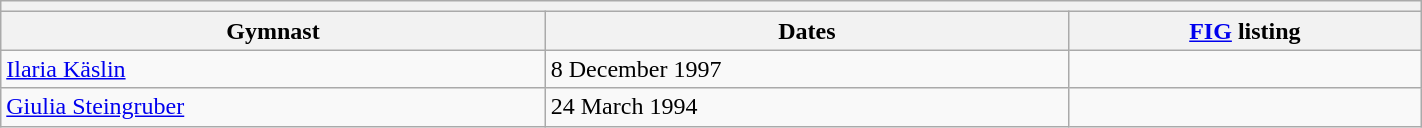<table class="wikitable mw-collapsible mw-collapsed" width="75%">
<tr>
<th colspan="3"></th>
</tr>
<tr>
<th>Gymnast</th>
<th>Dates</th>
<th><a href='#'>FIG</a> listing</th>
</tr>
<tr>
<td><a href='#'>Ilaria Käslin</a></td>
<td>8 December 1997</td>
<td></td>
</tr>
<tr>
<td><a href='#'>Giulia Steingruber</a></td>
<td>24 March 1994</td>
<td></td>
</tr>
</table>
